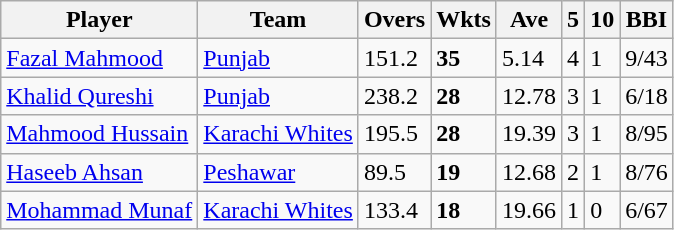<table class="wikitable">
<tr>
<th>Player</th>
<th>Team</th>
<th>Overs</th>
<th>Wkts</th>
<th>Ave</th>
<th>5</th>
<th>10</th>
<th>BBI</th>
</tr>
<tr>
<td><a href='#'>Fazal Mahmood</a></td>
<td><a href='#'>Punjab</a></td>
<td>151.2</td>
<td><strong>35</strong></td>
<td>5.14</td>
<td>4</td>
<td>1</td>
<td>9/43</td>
</tr>
<tr>
<td><a href='#'>Khalid Qureshi</a></td>
<td><a href='#'>Punjab</a></td>
<td>238.2</td>
<td><strong>28</strong></td>
<td>12.78</td>
<td>3</td>
<td>1</td>
<td>6/18</td>
</tr>
<tr>
<td><a href='#'>Mahmood Hussain</a></td>
<td><a href='#'>Karachi Whites</a></td>
<td>195.5</td>
<td><strong>28</strong></td>
<td>19.39</td>
<td>3</td>
<td>1</td>
<td>8/95</td>
</tr>
<tr>
<td><a href='#'>Haseeb Ahsan</a></td>
<td><a href='#'>Peshawar</a></td>
<td>89.5</td>
<td><strong>19</strong></td>
<td>12.68</td>
<td>2</td>
<td>1</td>
<td>8/76</td>
</tr>
<tr>
<td><a href='#'>Mohammad Munaf</a></td>
<td><a href='#'>Karachi Whites</a></td>
<td>133.4</td>
<td><strong>18</strong></td>
<td>19.66</td>
<td>1</td>
<td>0</td>
<td>6/67</td>
</tr>
</table>
